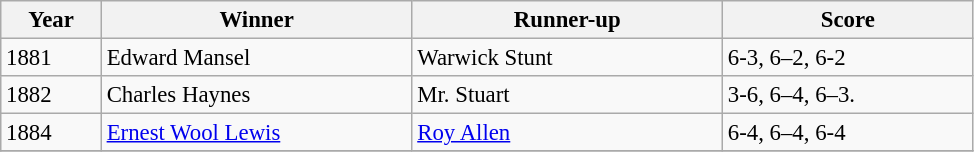<table class="wikitable" style="font-size:95%;">
<tr>
<th style="width:60px;">Year</th>
<th style="width:200px;">Winner</th>
<th style="width:200px;">Runner-up</th>
<th style="width:160px;">Score</th>
</tr>
<tr>
<td>1881</td>
<td> Edward Mansel</td>
<td> Warwick Stunt</td>
<td>6-3, 6–2, 6-2</td>
</tr>
<tr>
<td>1882</td>
<td> Charles Haynes</td>
<td> Mr. Stuart</td>
<td>3-6, 6–4, 6–3.</td>
</tr>
<tr>
<td>1884</td>
<td> <a href='#'>Ernest Wool Lewis</a></td>
<td> <a href='#'>Roy Allen</a></td>
<td>6-4, 6–4, 6-4</td>
</tr>
<tr>
</tr>
</table>
